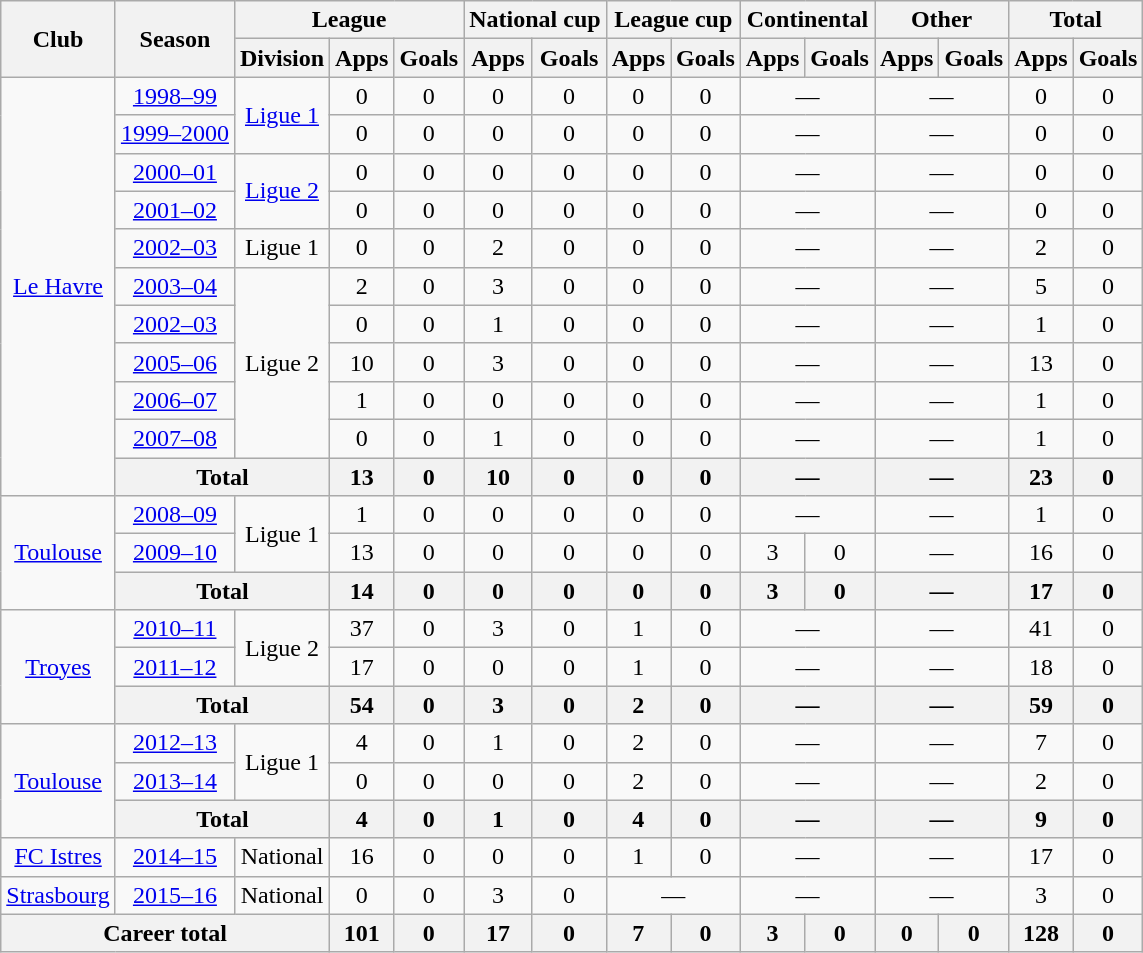<table class="wikitable" style="text-align: center;">
<tr>
<th rowspan="2">Club</th>
<th rowspan="2">Season</th>
<th colspan="3">League</th>
<th colspan="2">National cup</th>
<th colspan="2">League cup</th>
<th colspan="2">Continental</th>
<th colspan="2">Other</th>
<th colspan="2">Total</th>
</tr>
<tr>
<th>Division</th>
<th>Apps</th>
<th>Goals</th>
<th>Apps</th>
<th>Goals</th>
<th>Apps</th>
<th>Goals</th>
<th>Apps</th>
<th>Goals</th>
<th>Apps</th>
<th>Goals</th>
<th>Apps</th>
<th>Goals</th>
</tr>
<tr>
<td rowspan="11"><a href='#'>Le Havre</a></td>
<td><a href='#'>1998–99</a></td>
<td rowspan="2"><a href='#'>Ligue 1</a></td>
<td>0</td>
<td>0</td>
<td>0</td>
<td>0</td>
<td>0</td>
<td>0</td>
<td colspan="2">—</td>
<td colspan="2">—</td>
<td>0</td>
<td>0</td>
</tr>
<tr>
<td><a href='#'>1999–2000</a></td>
<td>0</td>
<td>0</td>
<td>0</td>
<td>0</td>
<td>0</td>
<td>0</td>
<td colspan="2">—</td>
<td colspan="2">—</td>
<td>0</td>
<td>0</td>
</tr>
<tr>
<td><a href='#'>2000–01</a></td>
<td rowspan="2"><a href='#'>Ligue 2</a></td>
<td>0</td>
<td>0</td>
<td>0</td>
<td>0</td>
<td>0</td>
<td>0</td>
<td colspan="2">—</td>
<td colspan="2">—</td>
<td>0</td>
<td>0</td>
</tr>
<tr>
<td><a href='#'>2001–02</a></td>
<td>0</td>
<td>0</td>
<td>0</td>
<td>0</td>
<td>0</td>
<td>0</td>
<td colspan="2">—</td>
<td colspan="2">—</td>
<td>0</td>
<td>0</td>
</tr>
<tr>
<td><a href='#'>2002–03</a></td>
<td>Ligue 1</td>
<td>0</td>
<td>0</td>
<td>2</td>
<td>0</td>
<td>0</td>
<td>0</td>
<td colspan="2">—</td>
<td colspan="2">—</td>
<td>2</td>
<td>0</td>
</tr>
<tr>
<td><a href='#'>2003–04</a></td>
<td rowspan="5">Ligue 2</td>
<td>2</td>
<td>0</td>
<td>3</td>
<td>0</td>
<td>0</td>
<td>0</td>
<td colspan="2">—</td>
<td colspan="2">—</td>
<td>5</td>
<td>0</td>
</tr>
<tr>
<td><a href='#'>2002–03</a></td>
<td>0</td>
<td>0</td>
<td>1</td>
<td>0</td>
<td>0</td>
<td>0</td>
<td colspan="2">—</td>
<td colspan="2">—</td>
<td>1</td>
<td>0</td>
</tr>
<tr>
<td><a href='#'>2005–06</a></td>
<td>10</td>
<td>0</td>
<td>3</td>
<td>0</td>
<td>0</td>
<td>0</td>
<td colspan="2">—</td>
<td colspan="2">—</td>
<td>13</td>
<td>0</td>
</tr>
<tr>
<td><a href='#'>2006–07</a></td>
<td>1</td>
<td>0</td>
<td>0</td>
<td>0</td>
<td>0</td>
<td>0</td>
<td colspan="2">—</td>
<td colspan="2">—</td>
<td>1</td>
<td>0</td>
</tr>
<tr>
<td><a href='#'>2007–08</a></td>
<td>0</td>
<td>0</td>
<td>1</td>
<td>0</td>
<td>0</td>
<td>0</td>
<td colspan="2">—</td>
<td colspan="2">—</td>
<td>1</td>
<td>0</td>
</tr>
<tr>
<th colspan="2">Total</th>
<th>13</th>
<th>0</th>
<th>10</th>
<th>0</th>
<th>0</th>
<th>0</th>
<th colspan="2">—</th>
<th colspan="2">—</th>
<th>23</th>
<th>0</th>
</tr>
<tr>
<td rowspan="3"><a href='#'>Toulouse</a></td>
<td><a href='#'>2008–09</a></td>
<td rowspan="2">Ligue 1</td>
<td>1</td>
<td>0</td>
<td>0</td>
<td>0</td>
<td>0</td>
<td>0</td>
<td colspan="2">—</td>
<td colspan="2">—</td>
<td>1</td>
<td>0</td>
</tr>
<tr>
<td><a href='#'>2009–10</a></td>
<td>13</td>
<td>0</td>
<td>0</td>
<td>0</td>
<td>0</td>
<td>0</td>
<td>3</td>
<td>0</td>
<td colspan="2">—</td>
<td>16</td>
<td>0</td>
</tr>
<tr>
<th colspan="2">Total</th>
<th>14</th>
<th>0</th>
<th>0</th>
<th>0</th>
<th>0</th>
<th>0</th>
<th>3</th>
<th>0</th>
<th colspan="2">—</th>
<th>17</th>
<th>0</th>
</tr>
<tr>
<td rowspan="3"><a href='#'>Troyes</a></td>
<td><a href='#'>2010–11</a></td>
<td rowspan="2">Ligue 2</td>
<td>37</td>
<td>0</td>
<td>3</td>
<td>0</td>
<td>1</td>
<td>0</td>
<td colspan="2">—</td>
<td colspan="2">—</td>
<td>41</td>
<td>0</td>
</tr>
<tr>
<td><a href='#'>2011–12</a></td>
<td>17</td>
<td>0</td>
<td>0</td>
<td>0</td>
<td>1</td>
<td>0</td>
<td colspan="2">—</td>
<td colspan="2">—</td>
<td>18</td>
<td>0</td>
</tr>
<tr>
<th colspan="2">Total</th>
<th>54</th>
<th>0</th>
<th>3</th>
<th>0</th>
<th>2</th>
<th>0</th>
<th colspan="2">—</th>
<th colspan="2">—</th>
<th>59</th>
<th>0</th>
</tr>
<tr>
<td rowspan="3"><a href='#'>Toulouse</a></td>
<td><a href='#'>2012–13</a></td>
<td rowspan="2">Ligue 1</td>
<td>4</td>
<td>0</td>
<td>1</td>
<td>0</td>
<td>2</td>
<td>0</td>
<td colspan="2">—</td>
<td colspan="2">—</td>
<td>7</td>
<td>0</td>
</tr>
<tr>
<td><a href='#'>2013–14</a></td>
<td>0</td>
<td>0</td>
<td>0</td>
<td>0</td>
<td>2</td>
<td>0</td>
<td colspan="2">—</td>
<td colspan="2">—</td>
<td>2</td>
<td>0</td>
</tr>
<tr>
<th colspan="2">Total</th>
<th>4</th>
<th>0</th>
<th>1</th>
<th>0</th>
<th>4</th>
<th>0</th>
<th colspan="2">—</th>
<th colspan="2">—</th>
<th>9</th>
<th>0</th>
</tr>
<tr>
<td><a href='#'>FC Istres</a></td>
<td><a href='#'>2014–15</a></td>
<td>National</td>
<td>16</td>
<td>0</td>
<td>0</td>
<td>0</td>
<td>1</td>
<td>0</td>
<td colspan="2">—</td>
<td colspan="2">—</td>
<td>17</td>
<td>0</td>
</tr>
<tr>
<td><a href='#'>Strasbourg</a></td>
<td><a href='#'>2015–16</a></td>
<td>National</td>
<td>0</td>
<td>0</td>
<td>3</td>
<td>0</td>
<td colspan="2">—</td>
<td colspan="2">—</td>
<td colspan="2">—</td>
<td>3</td>
<td>0</td>
</tr>
<tr>
<th colspan="3">Career total</th>
<th>101</th>
<th>0</th>
<th>17</th>
<th>0</th>
<th>7</th>
<th>0</th>
<th>3</th>
<th>0</th>
<th>0</th>
<th>0</th>
<th>128</th>
<th>0</th>
</tr>
</table>
